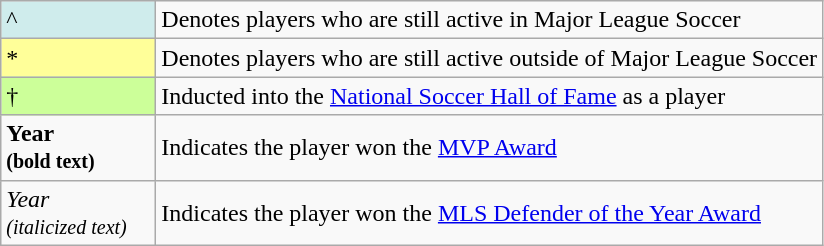<table class="wikitable sortable">
<tr>
<td style="background-color:#CFECEC; border:1px solid #aaaaaa; width:6em">^</td>
<td>Denotes players who are still active in Major League Soccer</td>
</tr>
<tr>
<td style="background-color:#FFFF99; border:1px solid #aaaaaa; width:6em">*</td>
<td>Denotes players who are still active outside of Major League Soccer</td>
</tr>
<tr>
<td style="background-color:#CCFF99; border:1px solid #aaaaaa; width:6em">†</td>
<td>Inducted into the <a href='#'>National Soccer Hall of Fame</a> as a player</td>
</tr>
<tr>
<td><strong>Year<br><small>(bold text)</small></strong></td>
<td>Indicates the player won the <a href='#'>MVP Award</a></td>
</tr>
<tr>
<td><em>Year<br><small>(italicized text)</small></em></td>
<td>Indicates the player won the <a href='#'>MLS Defender of the Year Award</a></td>
</tr>
</table>
